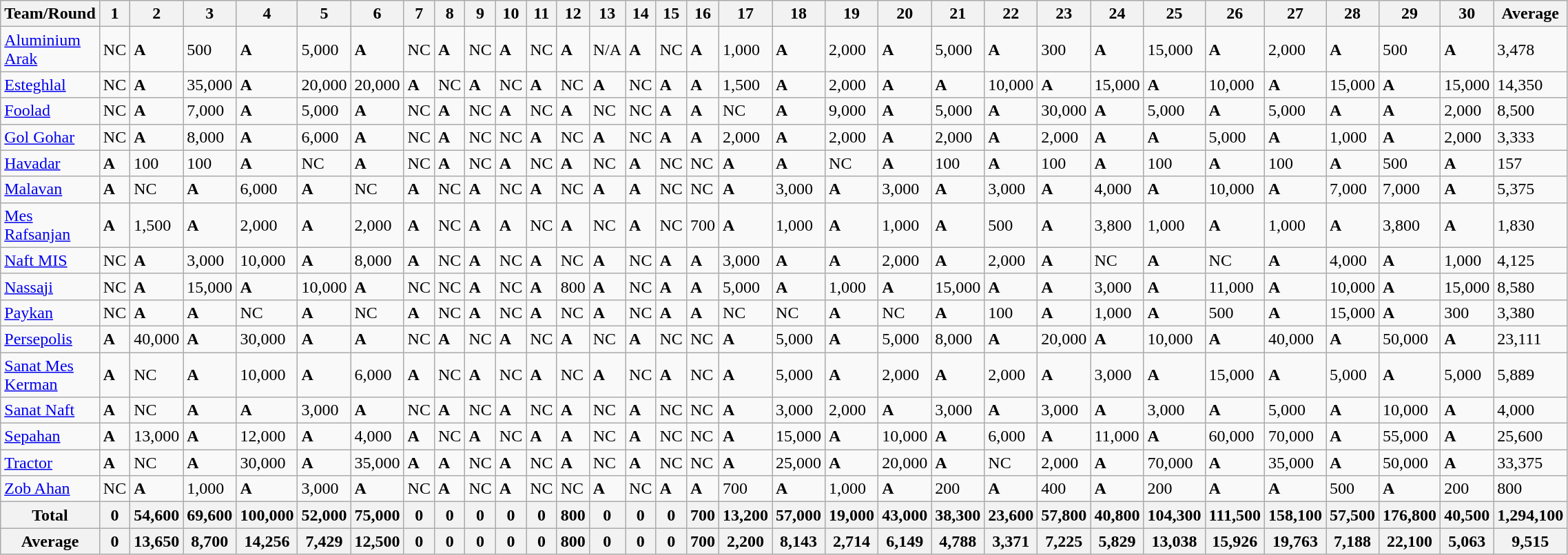<table class="wikitable sortable">
<tr>
<th rowspan="1">Team/Round</th>
<th>1</th>
<th>2</th>
<th>3</th>
<th>4</th>
<th>5</th>
<th>6</th>
<th>7</th>
<th>8</th>
<th>9</th>
<th>10</th>
<th>11</th>
<th>12</th>
<th>13</th>
<th>14</th>
<th>15</th>
<th>16</th>
<th>17</th>
<th>18</th>
<th>19</th>
<th>20</th>
<th>21</th>
<th>22</th>
<th>23</th>
<th>24</th>
<th>25</th>
<th>26</th>
<th>27</th>
<th>28</th>
<th>29</th>
<th>30</th>
<th>Average</th>
</tr>
<tr>
<td><a href='#'>Aluminium Arak</a></td>
<td>NC</td>
<td><strong>A</strong></td>
<td>500</td>
<td><strong>A</strong></td>
<td>5,000</td>
<td><strong>A</strong></td>
<td>NC</td>
<td><strong>A</strong></td>
<td>NC</td>
<td><strong>A</strong></td>
<td>NC</td>
<td><strong>A</strong></td>
<td>N/A</td>
<td><strong>A</strong></td>
<td>NC</td>
<td><strong>A</strong></td>
<td>1,000</td>
<td><strong>A</strong></td>
<td>2,000</td>
<td><strong>A</strong></td>
<td>5,000</td>
<td><strong>A</strong></td>
<td>300</td>
<td><strong>A</strong></td>
<td>15,000</td>
<td><strong>A</strong></td>
<td>2,000</td>
<td><strong>A</strong></td>
<td>500</td>
<td><strong>A</strong></td>
<td>3,478</td>
</tr>
<tr>
<td><a href='#'>Esteghlal</a></td>
<td>NC</td>
<td><strong>A</strong></td>
<td>35,000</td>
<td><strong>A</strong></td>
<td>20,000</td>
<td>20,000</td>
<td><strong>A</strong></td>
<td>NC</td>
<td><strong>A</strong></td>
<td>NC</td>
<td><strong>A</strong></td>
<td>NC</td>
<td><strong>A</strong></td>
<td>NC</td>
<td><strong>A</strong></td>
<td><strong>A</strong></td>
<td>1,500</td>
<td><strong>A</strong></td>
<td>2,000</td>
<td><strong>A</strong></td>
<td><strong>A</strong></td>
<td>10,000</td>
<td><strong>A</strong></td>
<td>15,000</td>
<td><strong>A</strong></td>
<td>10,000</td>
<td><strong>A</strong></td>
<td>15,000</td>
<td><strong>A</strong></td>
<td>15,000</td>
<td>14,350</td>
</tr>
<tr>
<td><a href='#'>Foolad</a></td>
<td>NC</td>
<td><strong>A</strong></td>
<td>7,000</td>
<td><strong>A</strong></td>
<td>5,000</td>
<td><strong>A</strong></td>
<td>NC</td>
<td><strong>A</strong></td>
<td>NC</td>
<td><strong>A</strong></td>
<td>NC</td>
<td><strong>A</strong></td>
<td>NC</td>
<td>NC</td>
<td><strong>A</strong></td>
<td><strong>A</strong></td>
<td>NC</td>
<td><strong>A</strong></td>
<td>9,000</td>
<td><strong>A</strong></td>
<td>5,000</td>
<td><strong>A</strong></td>
<td>30,000</td>
<td><strong>A</strong></td>
<td>5,000</td>
<td><strong>A</strong></td>
<td>5,000</td>
<td><strong>A</strong></td>
<td><strong>A</strong></td>
<td>2,000</td>
<td>8,500</td>
</tr>
<tr>
<td><a href='#'>Gol Gohar</a></td>
<td>NC</td>
<td><strong>A</strong></td>
<td>8,000</td>
<td><strong>A</strong></td>
<td>6,000</td>
<td><strong>A</strong></td>
<td>NC</td>
<td><strong>A</strong></td>
<td>NC</td>
<td>NC</td>
<td><strong>A</strong></td>
<td>NC</td>
<td><strong>A</strong></td>
<td>NC</td>
<td><strong>A</strong></td>
<td><strong>A</strong></td>
<td>2,000</td>
<td><strong>A</strong></td>
<td>2,000</td>
<td><strong>A</strong></td>
<td>2,000</td>
<td><strong>A</strong></td>
<td>2,000</td>
<td><strong>A</strong></td>
<td><strong>A</strong></td>
<td>5,000</td>
<td><strong>A</strong></td>
<td>1,000</td>
<td><strong>A</strong></td>
<td>2,000</td>
<td>3,333</td>
</tr>
<tr>
<td><a href='#'>Havadar</a></td>
<td><strong>A</strong></td>
<td>100</td>
<td>100</td>
<td><strong>A</strong></td>
<td>NC</td>
<td><strong>A</strong></td>
<td>NC</td>
<td><strong>A</strong></td>
<td>NC</td>
<td><strong>A</strong></td>
<td>NC</td>
<td><strong>A</strong></td>
<td>NC</td>
<td><strong>A</strong></td>
<td>NC</td>
<td>NC</td>
<td><strong>A</strong></td>
<td><strong>A</strong></td>
<td>NC</td>
<td><strong>A</strong></td>
<td>100</td>
<td><strong>A</strong></td>
<td>100</td>
<td><strong>A</strong></td>
<td>100</td>
<td><strong>A</strong></td>
<td>100</td>
<td><strong>A</strong></td>
<td>500</td>
<td><strong>A</strong></td>
<td>157</td>
</tr>
<tr>
<td><a href='#'>Malavan</a></td>
<td><strong>A</strong></td>
<td>NC</td>
<td><strong>A</strong></td>
<td>6,000</td>
<td><strong>A</strong></td>
<td>NC</td>
<td><strong>A</strong></td>
<td>NC</td>
<td><strong>A</strong></td>
<td>NC</td>
<td><strong>A</strong></td>
<td>NC</td>
<td><strong>A</strong></td>
<td><strong>A</strong></td>
<td>NC</td>
<td>NC</td>
<td><strong>A</strong></td>
<td>3,000</td>
<td><strong>A</strong></td>
<td>3,000</td>
<td><strong>A</strong></td>
<td>3,000</td>
<td><strong>A</strong></td>
<td>4,000</td>
<td><strong>A</strong></td>
<td>10,000</td>
<td><strong>A</strong></td>
<td>7,000</td>
<td>7,000</td>
<td><strong>A</strong></td>
<td>5,375</td>
</tr>
<tr>
<td><a href='#'>Mes Rafsanjan</a></td>
<td><strong>A</strong></td>
<td>1,500</td>
<td><strong>A</strong></td>
<td>2,000</td>
<td><strong>A</strong></td>
<td>2,000</td>
<td><strong>A</strong></td>
<td>NC</td>
<td><strong>A</strong></td>
<td><strong>A</strong></td>
<td>NC</td>
<td><strong>A</strong></td>
<td>NC</td>
<td><strong>A</strong></td>
<td>NC</td>
<td>700</td>
<td><strong>A</strong></td>
<td>1,000</td>
<td><strong>A</strong></td>
<td>1,000</td>
<td><strong>A</strong></td>
<td>500</td>
<td><strong>A</strong></td>
<td>3,800</td>
<td>1,000</td>
<td><strong>A</strong></td>
<td>1,000</td>
<td><strong>A</strong></td>
<td>3,800</td>
<td><strong>A</strong></td>
<td>1,830</td>
</tr>
<tr>
<td><a href='#'>Naft MIS</a></td>
<td>NC</td>
<td><strong>A</strong></td>
<td>3,000</td>
<td>10,000</td>
<td><strong>A</strong></td>
<td>8,000</td>
<td><strong>A</strong></td>
<td>NC</td>
<td><strong>A</strong></td>
<td>NC</td>
<td><strong>A</strong></td>
<td>NC</td>
<td><strong>A</strong></td>
<td>NC</td>
<td><strong>A</strong></td>
<td><strong>A</strong></td>
<td>3,000</td>
<td><strong>A</strong></td>
<td><strong>A</strong></td>
<td>2,000</td>
<td><strong>A</strong></td>
<td>2,000</td>
<td><strong>A</strong></td>
<td>NC</td>
<td><strong>A</strong></td>
<td>NC</td>
<td><strong>A</strong></td>
<td>4,000</td>
<td><strong>A</strong></td>
<td>1,000</td>
<td>4,125</td>
</tr>
<tr>
<td><a href='#'>Nassaji</a></td>
<td>NC</td>
<td><strong>A</strong></td>
<td>15,000</td>
<td><strong>A</strong></td>
<td>10,000</td>
<td><strong>A</strong></td>
<td>NC</td>
<td>NC</td>
<td><strong>A</strong></td>
<td>NC</td>
<td><strong>A</strong></td>
<td>800</td>
<td><strong>A</strong></td>
<td>NC</td>
<td><strong>A</strong></td>
<td><strong>A</strong></td>
<td>5,000</td>
<td><strong>A</strong></td>
<td>1,000</td>
<td><strong>A</strong></td>
<td>15,000</td>
<td><strong>A</strong></td>
<td><strong>A</strong></td>
<td>3,000</td>
<td><strong>A</strong></td>
<td>11,000</td>
<td><strong>A</strong></td>
<td>10,000</td>
<td><strong>A</strong></td>
<td>15,000</td>
<td>8,580</td>
</tr>
<tr>
<td><a href='#'>Paykan</a></td>
<td>NC</td>
<td><strong>A</strong></td>
<td><strong>A</strong></td>
<td>NC</td>
<td><strong>A</strong></td>
<td>NC</td>
<td><strong>A</strong></td>
<td>NC</td>
<td><strong>A</strong></td>
<td>NC</td>
<td><strong>A</strong></td>
<td>NC</td>
<td><strong>A</strong></td>
<td>NC</td>
<td><strong>A</strong></td>
<td><strong>A</strong></td>
<td>NC</td>
<td>NC</td>
<td><strong>A</strong></td>
<td>NC</td>
<td><strong>A</strong></td>
<td>100</td>
<td><strong>A</strong></td>
<td>1,000</td>
<td><strong>A</strong></td>
<td>500</td>
<td><strong>A</strong></td>
<td>15,000</td>
<td><strong>A</strong></td>
<td>300</td>
<td>3,380</td>
</tr>
<tr>
<td><a href='#'>Persepolis</a></td>
<td><strong>A</strong></td>
<td>40,000</td>
<td><strong>A</strong></td>
<td>30,000</td>
<td><strong>A</strong></td>
<td><strong>A</strong></td>
<td>NC</td>
<td><strong>A</strong></td>
<td>NC</td>
<td><strong>A</strong></td>
<td>NC</td>
<td><strong>A</strong></td>
<td>NC</td>
<td><strong>A</strong></td>
<td>NC</td>
<td>NC</td>
<td><strong>A</strong></td>
<td>5,000</td>
<td><strong>A</strong></td>
<td>5,000</td>
<td>8,000</td>
<td><strong>A</strong></td>
<td>20,000</td>
<td><strong>A</strong></td>
<td>10,000</td>
<td><strong>A</strong></td>
<td>40,000</td>
<td><strong>A</strong></td>
<td>50,000</td>
<td><strong>A</strong></td>
<td>23,111</td>
</tr>
<tr>
<td><a href='#'>Sanat Mes Kerman</a></td>
<td><strong>A</strong></td>
<td>NC</td>
<td><strong>A</strong></td>
<td>10,000</td>
<td><strong>A</strong></td>
<td>6,000</td>
<td><strong>A</strong></td>
<td>NC</td>
<td><strong>A</strong></td>
<td>NC</td>
<td><strong>A</strong></td>
<td>NC</td>
<td><strong>A</strong></td>
<td>NC</td>
<td><strong>A</strong></td>
<td>NC</td>
<td><strong>A</strong></td>
<td>5,000</td>
<td><strong>A</strong></td>
<td>2,000</td>
<td><strong>A</strong></td>
<td>2,000</td>
<td><strong>A</strong></td>
<td>3,000</td>
<td><strong>A</strong></td>
<td>15,000</td>
<td><strong>A</strong></td>
<td>5,000</td>
<td><strong>A</strong></td>
<td>5,000</td>
<td>5,889</td>
</tr>
<tr>
<td><a href='#'>Sanat Naft</a></td>
<td><strong>A</strong></td>
<td>NC</td>
<td><strong>A</strong></td>
<td><strong>A</strong></td>
<td>3,000</td>
<td><strong>A</strong></td>
<td>NC</td>
<td><strong>A</strong></td>
<td>NC</td>
<td><strong>A</strong></td>
<td>NC</td>
<td><strong>A</strong></td>
<td>NC</td>
<td><strong>A</strong></td>
<td>NC</td>
<td>NC</td>
<td><strong>A</strong></td>
<td>3,000</td>
<td>2,000</td>
<td><strong>A</strong></td>
<td>3,000</td>
<td><strong>A</strong></td>
<td>3,000</td>
<td><strong>A</strong></td>
<td>3,000</td>
<td><strong>A</strong></td>
<td>5,000</td>
<td><strong>A</strong></td>
<td>10,000</td>
<td><strong>A</strong></td>
<td>4,000</td>
</tr>
<tr>
<td><a href='#'>Sepahan</a></td>
<td><strong>A</strong></td>
<td>13,000</td>
<td><strong>A</strong></td>
<td>12,000</td>
<td><strong>A</strong></td>
<td>4,000</td>
<td><strong>A</strong></td>
<td>NC</td>
<td><strong>A</strong></td>
<td>NC</td>
<td><strong>A</strong></td>
<td><strong>A</strong></td>
<td>NC</td>
<td><strong>A</strong></td>
<td>NC</td>
<td>NC</td>
<td><strong>A</strong></td>
<td>15,000</td>
<td><strong>A</strong></td>
<td>10,000</td>
<td><strong>A</strong></td>
<td>6,000</td>
<td><strong>A</strong></td>
<td>11,000</td>
<td><strong>A</strong></td>
<td>60,000</td>
<td>70,000</td>
<td><strong>A</strong></td>
<td>55,000</td>
<td><strong>A</strong></td>
<td>25,600</td>
</tr>
<tr>
<td><a href='#'>Tractor</a></td>
<td><strong>A</strong></td>
<td>NC</td>
<td><strong>A</strong></td>
<td>30,000</td>
<td><strong>A</strong></td>
<td>35,000</td>
<td><strong>A</strong></td>
<td><strong>A</strong></td>
<td>NC</td>
<td><strong>A</strong></td>
<td>NC</td>
<td><strong>A</strong></td>
<td>NC</td>
<td><strong>A</strong></td>
<td>NC</td>
<td>NC</td>
<td><strong>A</strong></td>
<td>25,000</td>
<td><strong>A</strong></td>
<td>20,000</td>
<td><strong>A</strong></td>
<td>NC</td>
<td>2,000</td>
<td><strong>A</strong></td>
<td>70,000</td>
<td><strong>A</strong></td>
<td>35,000</td>
<td><strong>A</strong></td>
<td>50,000</td>
<td><strong>A</strong></td>
<td>33,375</td>
</tr>
<tr>
<td><a href='#'>Zob Ahan</a></td>
<td>NC</td>
<td><strong>A</strong></td>
<td>1,000</td>
<td><strong>A</strong></td>
<td>3,000</td>
<td><strong>A</strong></td>
<td>NC</td>
<td><strong>A</strong></td>
<td>NC</td>
<td><strong>A</strong></td>
<td>NC</td>
<td>NC</td>
<td><strong>A</strong></td>
<td>NC</td>
<td><strong>A</strong></td>
<td><strong>A</strong></td>
<td>700</td>
<td><strong>A</strong></td>
<td>1,000</td>
<td><strong>A</strong></td>
<td>200</td>
<td><strong>A</strong></td>
<td>400</td>
<td><strong>A</strong></td>
<td>200</td>
<td><strong>A</strong></td>
<td><strong>A</strong></td>
<td>500</td>
<td><strong>A</strong></td>
<td>200</td>
<td>800</td>
</tr>
<tr>
<th>Total</th>
<th>0</th>
<th>54,600</th>
<th>69,600</th>
<th>100,000</th>
<th>52,000</th>
<th>75,000</th>
<th>0</th>
<th>0</th>
<th>0</th>
<th>0</th>
<th>0</th>
<th>800</th>
<th>0</th>
<th>0</th>
<th>0</th>
<th>700</th>
<th>13,200</th>
<th>57,000</th>
<th>19,000</th>
<th>43,000</th>
<th>38,300</th>
<th>23,600</th>
<th>57,800</th>
<th>40,800</th>
<th>104,300</th>
<th>111,500</th>
<th>158,100</th>
<th>57,500</th>
<th>176,800</th>
<th>40,500</th>
<th>1,294,100</th>
</tr>
<tr>
<th>Average</th>
<th>0</th>
<th>13,650</th>
<th>8,700</th>
<th>14,256</th>
<th>7,429</th>
<th>12,500</th>
<th>0</th>
<th>0</th>
<th>0</th>
<th>0</th>
<th>0</th>
<th>800</th>
<th>0</th>
<th>0</th>
<th>0</th>
<th>700</th>
<th>2,200</th>
<th>8,143</th>
<th>2,714</th>
<th>6,149</th>
<th>4,788</th>
<th>3,371</th>
<th>7,225</th>
<th>5,829</th>
<th>13,038</th>
<th>15,926</th>
<th>19,763</th>
<th>7,188</th>
<th>22,100</th>
<th>5,063</th>
<th>9,515</th>
</tr>
</table>
